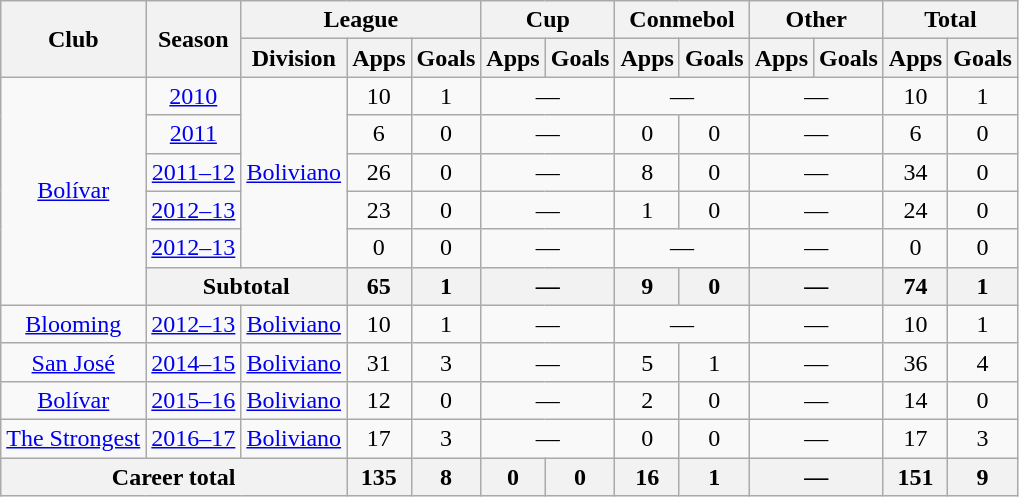<table class="wikitable" style="text-align: center;">
<tr>
<th rowspan="2">Club</th>
<th rowspan="2">Season</th>
<th colspan="3">League</th>
<th colspan="2">Cup</th>
<th colspan="2">Conmebol</th>
<th colspan="2">Other</th>
<th colspan="2">Total</th>
</tr>
<tr>
<th>Division</th>
<th>Apps</th>
<th>Goals</th>
<th>Apps</th>
<th>Goals</th>
<th>Apps</th>
<th>Goals</th>
<th>Apps</th>
<th>Goals</th>
<th>Apps</th>
<th>Goals</th>
</tr>
<tr>
<td rowspan=6 valign="center"><a href='#'>Bolívar</a></td>
<td><a href='#'>2010</a></td>
<td rowspan=5><a href='#'>Boliviano</a></td>
<td>10</td>
<td>1</td>
<td colspan="2">—</td>
<td colspan="2">—</td>
<td colspan="2">—</td>
<td>10</td>
<td>1</td>
</tr>
<tr>
<td><a href='#'>2011</a></td>
<td>6</td>
<td>0</td>
<td colspan="2">—</td>
<td>0</td>
<td>0</td>
<td colspan="2">—</td>
<td>6</td>
<td>0</td>
</tr>
<tr>
<td><a href='#'>2011–12</a></td>
<td>26</td>
<td>0</td>
<td colspan="2">—</td>
<td>8</td>
<td>0</td>
<td colspan="2">—</td>
<td>34</td>
<td>0</td>
</tr>
<tr>
<td><a href='#'>2012–13</a></td>
<td>23</td>
<td>0</td>
<td colspan="2">—</td>
<td>1</td>
<td>0</td>
<td colspan="2">—</td>
<td>24</td>
<td>0</td>
</tr>
<tr>
<td><a href='#'>2012–13</a></td>
<td>0</td>
<td>0</td>
<td colspan="2">—</td>
<td colspan="2">—</td>
<td colspan="2">—</td>
<td>0</td>
<td>0</td>
</tr>
<tr>
<th colspan="2">Subtotal</th>
<th>65</th>
<th>1</th>
<th colspan="2">—</th>
<th>9</th>
<th>0</th>
<th colspan="2">—</th>
<th>74</th>
<th>1</th>
</tr>
<tr>
<td valign="center"><a href='#'>Blooming</a></td>
<td><a href='#'>2012–13</a></td>
<td><a href='#'>Boliviano</a></td>
<td>10</td>
<td>1</td>
<td colspan="2">—</td>
<td colspan="2">—</td>
<td colspan="2">—</td>
<td>10</td>
<td>1</td>
</tr>
<tr>
<td valign="center"><a href='#'>San José</a></td>
<td><a href='#'>2014–15</a></td>
<td><a href='#'>Boliviano</a></td>
<td>31</td>
<td>3</td>
<td colspan="2">—</td>
<td>5</td>
<td>1</td>
<td colspan="2">—</td>
<td>36</td>
<td>4</td>
</tr>
<tr>
<td valign="center"><a href='#'>Bolívar</a></td>
<td><a href='#'>2015–16</a></td>
<td><a href='#'>Boliviano</a></td>
<td>12</td>
<td>0</td>
<td colspan="2">—</td>
<td>2</td>
<td>0</td>
<td colspan="2">—</td>
<td>14</td>
<td>0</td>
</tr>
<tr>
<td valign="center"><a href='#'>The Strongest</a></td>
<td><a href='#'>2016–17</a></td>
<td><a href='#'>Boliviano</a></td>
<td>17</td>
<td>3</td>
<td colspan="2">—</td>
<td>0</td>
<td>0</td>
<td colspan="2">—</td>
<td>17</td>
<td>3</td>
</tr>
<tr>
<th colspan="3"><strong>Career total</strong></th>
<th>135</th>
<th>8</th>
<th>0</th>
<th>0</th>
<th>16</th>
<th>1</th>
<th colspan="2">—</th>
<th>151</th>
<th>9</th>
</tr>
</table>
